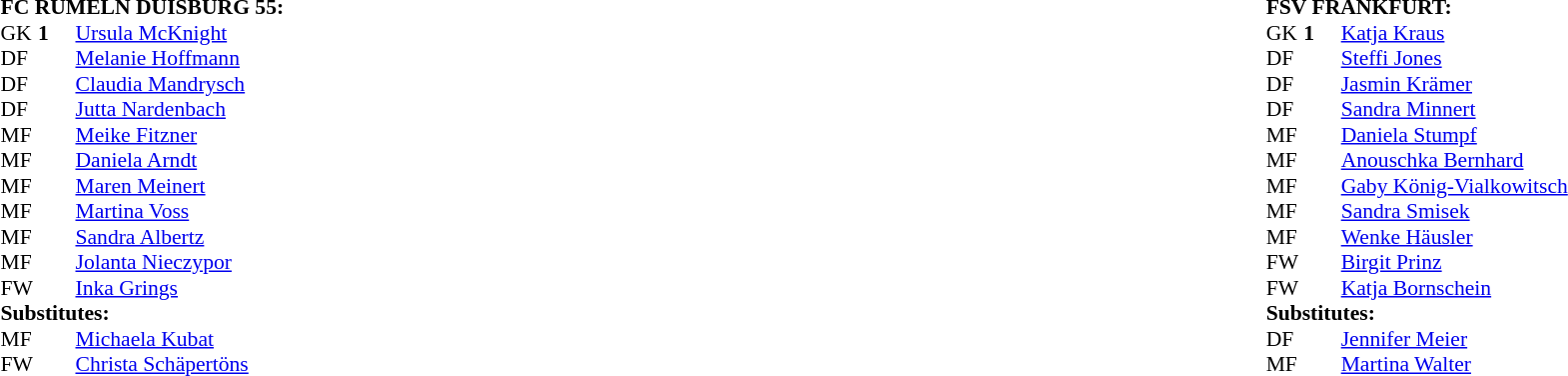<table width="100%">
<tr>
<td valign="top" width="50%"><br><table style="font-size: 90%" cellspacing="0" cellpadding="0">
<tr>
<td colspan="4"><strong>FC RUMELN DUISBURG 55:</strong></td>
</tr>
<tr>
<th width="25"></th>
<th width="25"></th>
</tr>
<tr>
<td>GK</td>
<td><strong>1</strong></td>
<td> <a href='#'>Ursula McKnight</a></td>
</tr>
<tr>
<td>DF</td>
<td><strong></strong></td>
<td> <a href='#'>Melanie Hoffmann</a></td>
</tr>
<tr>
<td>DF</td>
<td><strong></strong></td>
<td> <a href='#'>Claudia Mandrysch</a></td>
</tr>
<tr>
<td>DF</td>
<td><strong></strong></td>
<td> <a href='#'>Jutta Nardenbach</a></td>
</tr>
<tr>
<td>MF</td>
<td><strong></strong></td>
<td> <a href='#'>Meike Fitzner</a></td>
</tr>
<tr>
<td>MF</td>
<td><strong></strong></td>
<td> <a href='#'>Daniela Arndt</a></td>
</tr>
<tr>
<td>MF</td>
<td><strong></strong></td>
<td> <a href='#'>Maren Meinert</a></td>
<td></td>
<td></td>
</tr>
<tr>
<td>MF</td>
<td><strong></strong></td>
<td> <a href='#'>Martina Voss</a></td>
</tr>
<tr>
<td>MF</td>
<td><strong></strong></td>
<td> <a href='#'>Sandra Albertz</a></td>
</tr>
<tr>
<td>MF</td>
<td><strong></strong></td>
<td> <a href='#'>Jolanta Nieczypor</a></td>
<td></td>
<td></td>
</tr>
<tr>
<td>FW</td>
<td><strong></strong></td>
<td> <a href='#'>Inka Grings</a></td>
</tr>
<tr>
<td colspan=3><strong>Substitutes:</strong></td>
</tr>
<tr>
<td>MF</td>
<td><strong></strong></td>
<td> <a href='#'>Michaela Kubat</a></td>
<td></td>
<td></td>
</tr>
<tr>
<td>FW</td>
<td><strong></strong></td>
<td> <a href='#'>Christa Schäpertöns</a></td>
<td></td>
<td></td>
</tr>
</table>
</td>
<td></td>
<td valign="top" width="50%"><br><table style="font-size: 90%" cellspacing="0" cellpadding="0" align="center">
<tr>
<td colspan="4"><strong>FSV FRANKFURT:</strong></td>
</tr>
<tr>
<th width="25"></th>
<th width="25"></th>
</tr>
<tr>
<td>GK</td>
<td><strong>1</strong></td>
<td> <a href='#'>Katja Kraus</a></td>
</tr>
<tr>
<td>DF</td>
<td><strong></strong></td>
<td> <a href='#'>Steffi Jones</a></td>
<td></td>
<td></td>
</tr>
<tr>
<td>DF</td>
<td><strong></strong></td>
<td> <a href='#'>Jasmin Krämer</a></td>
<td></td>
<td></td>
</tr>
<tr>
<td>DF</td>
<td><strong></strong></td>
<td> <a href='#'>Sandra Minnert</a></td>
</tr>
<tr>
<td>MF</td>
<td><strong></strong></td>
<td> <a href='#'>Daniela Stumpf</a></td>
</tr>
<tr>
<td>MF</td>
<td><strong></strong></td>
<td> <a href='#'>Anouschka Bernhard</a></td>
</tr>
<tr>
<td>MF</td>
<td><strong></strong></td>
<td> <a href='#'>Gaby König-Vialkowitsch</a></td>
</tr>
<tr>
<td>MF</td>
<td><strong></strong></td>
<td> <a href='#'>Sandra Smisek</a></td>
</tr>
<tr>
<td>MF</td>
<td><strong></strong></td>
<td> <a href='#'>Wenke Häusler</a></td>
</tr>
<tr>
<td>FW</td>
<td><strong></strong></td>
<td> <a href='#'>Birgit Prinz</a></td>
</tr>
<tr>
<td>FW</td>
<td><strong></strong></td>
<td> <a href='#'>Katja Bornschein</a></td>
</tr>
<tr>
<td colspan=3><strong>Substitutes:</strong></td>
</tr>
<tr>
<td>DF</td>
<td><strong></strong></td>
<td> <a href='#'>Jennifer Meier</a></td>
<td></td>
<td></td>
</tr>
<tr>
<td>MF</td>
<td><strong></strong></td>
<td> <a href='#'>Martina Walter</a></td>
<td></td>
<td></td>
</tr>
</table>
</td>
</tr>
</table>
